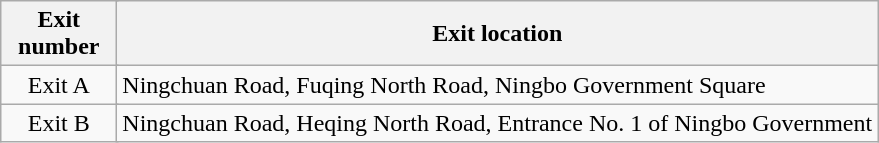<table class="wikitable">
<tr>
<th style="width:70px" colspan="2">Exit number</th>
<th>Exit location</th>
</tr>
<tr>
<td align="center" colspan="2">Exit A</td>
<td>Ningchuan Road, Fuqing North Road, Ningbo Government Square</td>
</tr>
<tr>
<td align="center" colspan="2">Exit B </td>
<td>Ningchuan Road, Heqing North Road, Entrance No. 1 of Ningbo Government</td>
</tr>
</table>
